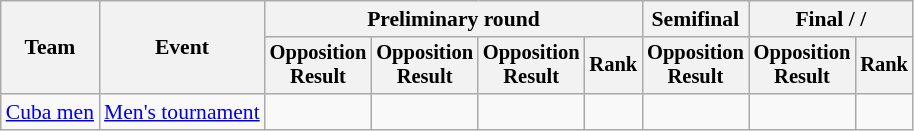<table class="wikitable" style="font-size:90%;text-align:center">
<tr>
<th rowspan=2>Team</th>
<th rowspan=2>Event</th>
<th colspan=4>Preliminary round</th>
<th>Semifinal</th>
<th colspan=2>Final /  / </th>
</tr>
<tr style=font-size:95%>
<th>Opposition<br>Result</th>
<th>Opposition<br>Result</th>
<th>Opposition<br>Result</th>
<th>Rank</th>
<th>Opposition<br>Result</th>
<th>Opposition<br>Result</th>
<th>Rank</th>
</tr>
<tr>
<td style="text-align:left"><a href='#'>Cuba men</a></td>
<td style="text-align:left"><a href='#'>Men's tournament</a></td>
<td></td>
<td></td>
<td></td>
<td></td>
<td></td>
<td></td>
<td></td>
</tr>
</table>
